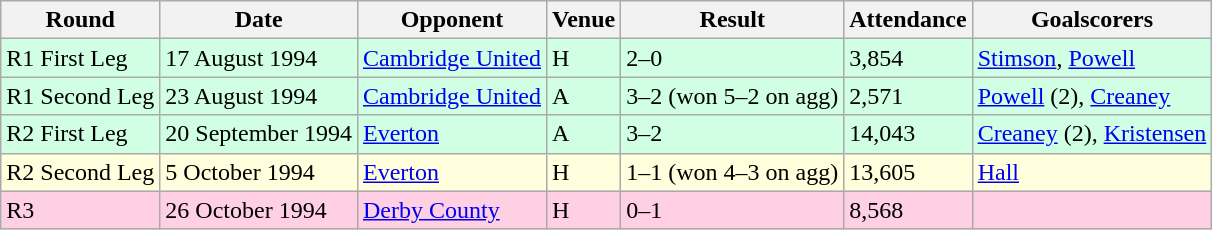<table class="wikitable">
<tr>
<th>Round</th>
<th>Date</th>
<th>Opponent</th>
<th>Venue</th>
<th>Result</th>
<th>Attendance</th>
<th>Goalscorers</th>
</tr>
<tr style="background-color: #d0ffe3;">
<td>R1 First Leg</td>
<td>17 August 1994</td>
<td><a href='#'>Cambridge United</a></td>
<td>H</td>
<td>2–0</td>
<td>3,854</td>
<td><a href='#'>Stimson</a>, <a href='#'>Powell</a></td>
</tr>
<tr style="background-color: #d0ffe3;">
<td>R1 Second Leg</td>
<td>23 August 1994</td>
<td><a href='#'>Cambridge United</a></td>
<td>A</td>
<td>3–2 (won 5–2 on agg)</td>
<td>2,571</td>
<td><a href='#'>Powell</a> (2), <a href='#'>Creaney</a></td>
</tr>
<tr style="background-color: #d0ffe3;">
<td>R2 First Leg</td>
<td>20 September 1994</td>
<td><a href='#'>Everton</a></td>
<td>A</td>
<td>3–2</td>
<td>14,043</td>
<td><a href='#'>Creaney</a> (2), <a href='#'>Kristensen</a></td>
</tr>
<tr style="background-color: #ffffdd;">
<td>R2 Second Leg</td>
<td>5 October 1994</td>
<td><a href='#'>Everton</a></td>
<td>H</td>
<td>1–1 (won 4–3 on agg)</td>
<td>13,605</td>
<td><a href='#'>Hall</a></td>
</tr>
<tr style="background-color: #ffd0e3;">
<td>R3</td>
<td>26 October 1994</td>
<td><a href='#'>Derby County</a></td>
<td>H</td>
<td>0–1</td>
<td>8,568</td>
<td></td>
</tr>
</table>
